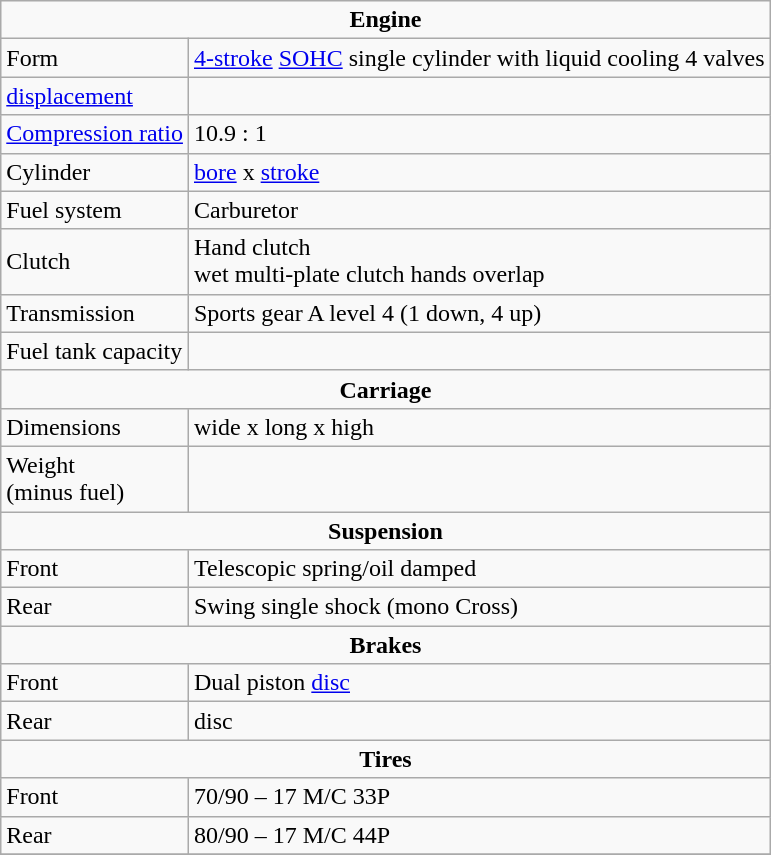<table class="wikitable">
<tr>
<td colspan = "2" align = "center"><strong>Engine</strong></td>
</tr>
<tr>
<td>Form</td>
<td><a href='#'>4-stroke</a> <a href='#'>SOHC</a> single cylinder with liquid cooling 4 valves</td>
</tr>
<tr>
<td><a href='#'>displacement</a></td>
<td></td>
</tr>
<tr>
<td><a href='#'>Compression ratio</a></td>
<td>10.9 : 1</td>
</tr>
<tr>
<td>Cylinder</td>
<td> <a href='#'>bore</a> x  <a href='#'>stroke</a></td>
</tr>
<tr>
<td>Fuel system</td>
<td>Carburetor</td>
</tr>
<tr>
<td>Clutch</td>
<td>Hand clutch<br>wet multi-plate clutch hands overlap</td>
</tr>
<tr>
<td>Transmission</td>
<td>Sports gear A level 4 (1 down, 4 up)</td>
</tr>
<tr>
<td>Fuel tank capacity</td>
<td></td>
</tr>
<tr>
<td colspan = "2" align = "center"><strong>Carriage</strong></td>
</tr>
<tr>
<td>Dimensions</td>
<td> wide x  long x  high</td>
</tr>
<tr>
<td>Weight<br>(minus fuel)</td>
<td></td>
</tr>
<tr>
<td colspan = "2" align = "center"><strong>Suspension</strong></td>
</tr>
<tr>
<td>Front</td>
<td>Telescopic spring/oil damped</td>
</tr>
<tr>
<td>Rear</td>
<td>Swing single shock (mono Cross)</td>
</tr>
<tr>
<td colspan = "2" align = "center"><strong>Brakes</strong></td>
</tr>
<tr>
<td>Front</td>
<td>Dual piston <a href='#'>disc</a></td>
</tr>
<tr>
<td>Rear</td>
<td>disc</td>
</tr>
<tr>
<td colspan = "2" align = "center"><strong>Tires</strong></td>
</tr>
<tr>
<td>Front</td>
<td>70/90 – 17 M/C 33P</td>
</tr>
<tr>
<td>Rear</td>
<td>80/90 – 17 M/C 44P</td>
</tr>
<tr>
</tr>
</table>
